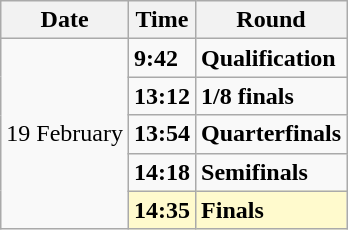<table class="wikitable">
<tr>
<th>Date</th>
<th>Time</th>
<th>Round</th>
</tr>
<tr>
<td rowspan=5>19 February</td>
<td><strong>9:42</strong></td>
<td><strong>Qualification</strong></td>
</tr>
<tr>
<td><strong>13:12</strong></td>
<td><strong>1/8 finals</strong></td>
</tr>
<tr>
<td><strong>13:54</strong></td>
<td><strong>Quarterfinals</strong></td>
</tr>
<tr>
<td><strong>14:18</strong></td>
<td><strong>Semifinals</strong></td>
</tr>
<tr style=background:lemonchiffon>
<td><strong>14:35</strong></td>
<td><strong>Finals</strong></td>
</tr>
</table>
